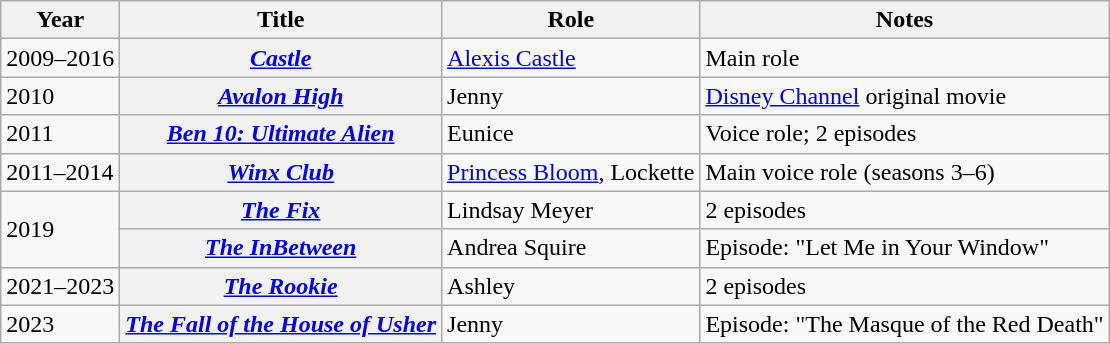<table class="wikitable plainrowheaders sortable">
<tr>
<th scope="col">Year</th>
<th scope="col">Title</th>
<th scope="col">Role</th>
<th class="unsortable">Notes</th>
</tr>
<tr>
<td>2009–2016</td>
<th scope="row"><em><a href='#'>Castle</a></em></th>
<td><a href='#'>Alexis Castle</a></td>
<td>Main role</td>
</tr>
<tr>
<td>2010</td>
<th scope="row"><em><a href='#'>Avalon High</a></em></th>
<td>Jenny</td>
<td><a href='#'>Disney Channel</a> original movie</td>
</tr>
<tr>
<td>2011</td>
<th scope="row"><em><a href='#'>Ben 10: Ultimate Alien</a></em></th>
<td>Eunice</td>
<td>Voice role; 2 episodes</td>
</tr>
<tr>
<td>2011–2014</td>
<th scope="row"><em><a href='#'>Winx Club</a></em></th>
<td><a href='#'>Princess Bloom</a>, Lockette</td>
<td>Main voice role (seasons 3–6)</td>
</tr>
<tr>
<td rowspan=2>2019</td>
<th scope="row"><em><a href='#'>The Fix</a></em></th>
<td>Lindsay Meyer</td>
<td>2 episodes</td>
</tr>
<tr>
<th scope="row"><em><a href='#'>The InBetween</a></em></th>
<td>Andrea Squire</td>
<td>Episode: "Let Me in Your Window"</td>
</tr>
<tr>
<td>2021–2023</td>
<th scope="row"><a href='#'><em>The Rookie</em></a></th>
<td>Ashley</td>
<td>2 episodes</td>
</tr>
<tr>
<td>2023</td>
<th scope="row"><em><a href='#'>The Fall of the House of Usher</a></em></th>
<td>Jenny</td>
<td>Episode: "The Masque of the Red Death"</td>
</tr>
</table>
